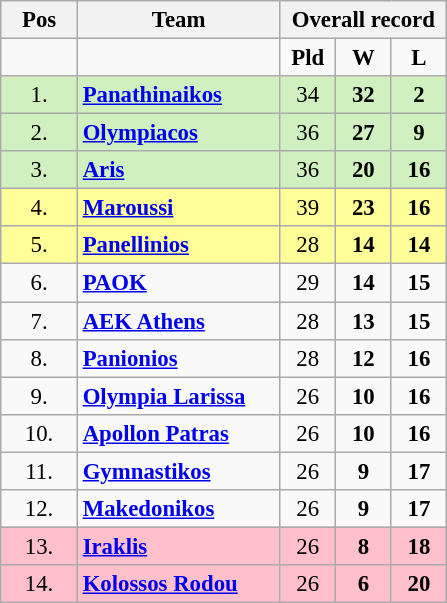<table class="wikitable" style="text-align: center; font-size:95%">
<tr>
<th width="44">Pos</th>
<th width="128">Team</th>
<th colspan=3>Overall record</th>
</tr>
<tr>
<td></td>
<td></td>
<td width="30"><strong>Pld</strong></td>
<td width="30"><strong>W</strong></td>
<td width="30"><strong>L</strong></td>
</tr>
<tr bgcolor="D0F0C0">
<td>1.</td>
<td align="left"><strong><a href='#'>Panathinaikos</a></strong></td>
<td>34</td>
<td><strong>32</strong></td>
<td><strong>2</strong></td>
</tr>
<tr bgcolor="D0F0C0">
<td>2.</td>
<td align="left"><strong><a href='#'>Olympiacos</a></strong></td>
<td>36</td>
<td><strong>27</strong></td>
<td><strong>9</strong></td>
</tr>
<tr bgcolor="D0F0C0">
<td>3.</td>
<td align="left"><strong><a href='#'>Aris</a></strong></td>
<td>36</td>
<td><strong>20</strong></td>
<td><strong>16</strong></td>
</tr>
<tr bgcolor="FFFF99">
<td>4.</td>
<td align="left"><strong><a href='#'>Maroussi</a></strong></td>
<td>39</td>
<td><strong>23</strong></td>
<td><strong>16</strong></td>
</tr>
<tr bgcolor="FFFF99">
<td>5.</td>
<td align="left"><strong><a href='#'>Panellinios</a></strong></td>
<td>28</td>
<td><strong>14</strong></td>
<td><strong>14</strong></td>
</tr>
<tr>
<td>6.</td>
<td align="left"><strong><a href='#'>PAOK</a></strong></td>
<td>29</td>
<td><strong>14</strong></td>
<td><strong>15</strong></td>
</tr>
<tr>
<td>7.</td>
<td align="left"><strong><a href='#'>AEK Athens</a></strong></td>
<td>28</td>
<td><strong>13</strong></td>
<td><strong>15</strong></td>
</tr>
<tr>
<td>8.</td>
<td align="left"><strong><a href='#'>Panionios</a></strong></td>
<td>28</td>
<td><strong>12</strong></td>
<td><strong>16</strong></td>
</tr>
<tr>
<td>9.</td>
<td align="left"><strong><a href='#'>Olympia Larissa</a></strong></td>
<td>26</td>
<td><strong>10</strong></td>
<td><strong>16</strong></td>
</tr>
<tr>
<td>10.</td>
<td align="left"><strong><a href='#'>Apollon Patras</a></strong></td>
<td>26</td>
<td><strong>10</strong></td>
<td><strong>16</strong></td>
</tr>
<tr>
<td>11.</td>
<td align="left"><strong><a href='#'>Gymnastikos</a></strong></td>
<td>26</td>
<td><strong>9</strong></td>
<td><strong>17</strong></td>
</tr>
<tr>
<td>12.</td>
<td align="left"><strong><a href='#'>Makedonikos</a></strong></td>
<td>26</td>
<td><strong>9</strong></td>
<td><strong>17</strong></td>
</tr>
<tr bgcolor="#ffc0cb">
<td>13.</td>
<td align="left"><strong><a href='#'>Iraklis</a></strong></td>
<td>26</td>
<td><strong>8</strong></td>
<td><strong>18</strong></td>
</tr>
<tr bgcolor="#ffc0cb">
<td>14.</td>
<td align="left"><strong><a href='#'>Kolossos Rodou</a></strong></td>
<td>26</td>
<td><strong>6</strong></td>
<td><strong>20</strong></td>
</tr>
</table>
